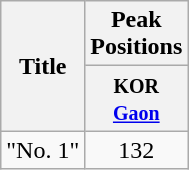<table class="wikitable" style="text-align:center;">
<tr>
<th rowspan=2>Title</th>
<th>Peak Positions</th>
</tr>
<tr>
<th width="30"><small>KOR <a href='#'>Gaon</a></small></th>
</tr>
<tr>
<td align="left">"No. 1"</td>
<td align=center>132</td>
</tr>
</table>
